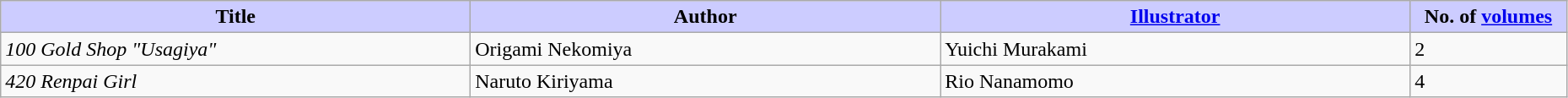<table class="wikitable" style="width: 98%;">
<tr>
<th width=30% style="background:#ccf;">Title</th>
<th width=30% style="background:#ccf;">Author</th>
<th width=30% style="background:#ccf;"><a href='#'>Illustrator</a></th>
<th width=10% style="background:#ccf;">No. of <a href='#'>volumes</a></th>
</tr>
<tr>
<td><em>100 Gold Shop "Usagiya"</em></td>
<td>Origami Nekomiya</td>
<td>Yuichi Murakami</td>
<td>2</td>
</tr>
<tr>
<td><em>420 Renpai Girl</em></td>
<td>Naruto Kiriyama</td>
<td>Rio Nanamomo</td>
<td>4</td>
</tr>
</table>
